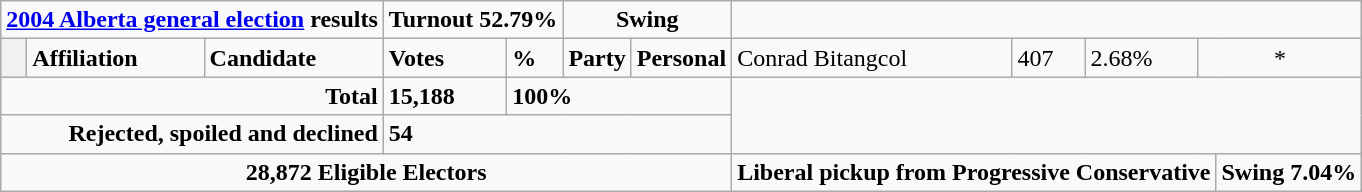<table class="wikitable">
<tr>
<td colspan="3" align=center><strong><a href='#'>2004 Alberta general election</a> results</strong></td>
<td colspan="2"><strong>Turnout 52.79%</strong></td>
<td colspan="2" align=center><strong>Swing</strong></td>
</tr>
<tr>
<th style="width: 10px;"></th>
<td><strong>Affiliation</strong></td>
<td><strong>Candidate</strong></td>
<td><strong>Votes</strong></td>
<td><strong>%</strong></td>
<td><strong>Party</strong></td>
<td><strong>Personal</strong><br>



</td>
<td>Conrad Bitangcol</td>
<td>407</td>
<td>2.68%</td>
<td colspan=2 align=center>*</td>
</tr>
<tr>
<td colspan="3" align ="right"><strong>Total</strong></td>
<td><strong>15,188</strong></td>
<td colspan="3"><strong>100%</strong></td>
</tr>
<tr>
<td colspan="3" align="right"><strong>Rejected, spoiled and declined</strong></td>
<td colspan="4"><strong>54</strong></td>
</tr>
<tr>
<td align=center colspan=7><strong>28,872 Eligible Electors</strong><br></td>
<td colspan=4><strong>Liberal pickup from Progressive Conservative</strong></td>
<td colspan=2><strong>Swing 7.04%</strong></td>
</tr>
</table>
